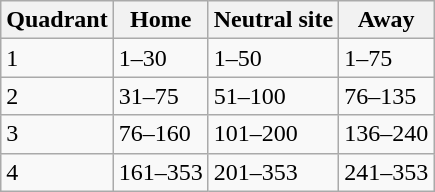<table class="wikitable source">
<tr>
<th>Quadrant</th>
<th>Home</th>
<th>Neutral site</th>
<th>Away</th>
</tr>
<tr>
<td>1</td>
<td>1–30</td>
<td>1–50</td>
<td>1–75</td>
</tr>
<tr>
<td>2</td>
<td>31–75</td>
<td>51–100</td>
<td>76–135</td>
</tr>
<tr>
<td>3</td>
<td>76–160</td>
<td>101–200</td>
<td>136–240</td>
</tr>
<tr>
<td>4</td>
<td>161–353</td>
<td>201–353</td>
<td>241–353</td>
</tr>
</table>
